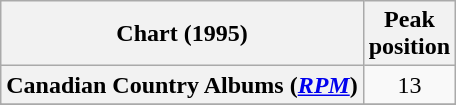<table class="wikitable sortable plainrowheaders" style="text-align:center">
<tr>
<th scope="col">Chart (1995)</th>
<th scope="col">Peak<br> position</th>
</tr>
<tr>
<th scope="row">Canadian Country Albums (<em><a href='#'>RPM</a></em>)</th>
<td>13</td>
</tr>
<tr>
</tr>
<tr>
</tr>
</table>
